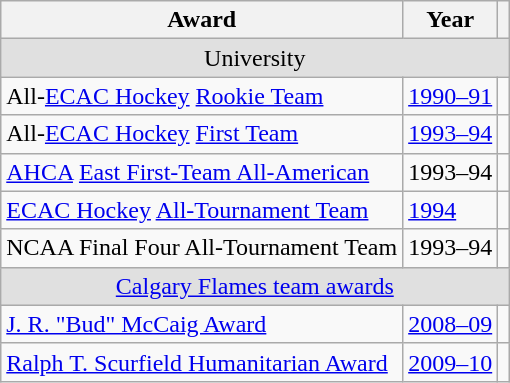<table class="wikitable">
<tr>
<th>Award</th>
<th>Year</th>
<th></th>
</tr>
<tr ALIGN="center" bgcolor="#e0e0e0">
<td colspan="3">University</td>
</tr>
<tr>
<td>All-<a href='#'>ECAC Hockey</a> <a href='#'>Rookie Team</a></td>
<td><a href='#'>1990–91</a></td>
<td></td>
</tr>
<tr>
<td>All-<a href='#'>ECAC Hockey</a> <a href='#'>First Team</a></td>
<td><a href='#'>1993–94</a></td>
<td></td>
</tr>
<tr>
<td><a href='#'>AHCA</a> <a href='#'>East First-Team All-American</a></td>
<td>1993–94</td>
<td></td>
</tr>
<tr>
<td><a href='#'>ECAC Hockey</a> <a href='#'>All-Tournament Team</a></td>
<td><a href='#'>1994</a></td>
<td></td>
</tr>
<tr>
<td>NCAA Final Four All-Tournament Team</td>
<td>1993–94</td>
<td></td>
</tr>
<tr ALIGN="center" bgcolor="#e0e0e0">
<td colspan="3"><a href='#'>Calgary Flames team awards</a></td>
</tr>
<tr>
<td><a href='#'>J. R. "Bud" McCaig Award</a></td>
<td><a href='#'>2008–09</a></td>
<td></td>
</tr>
<tr>
<td><a href='#'>Ralph T. Scurfield Humanitarian Award</a></td>
<td><a href='#'>2009–10</a></td>
<td></td>
</tr>
</table>
